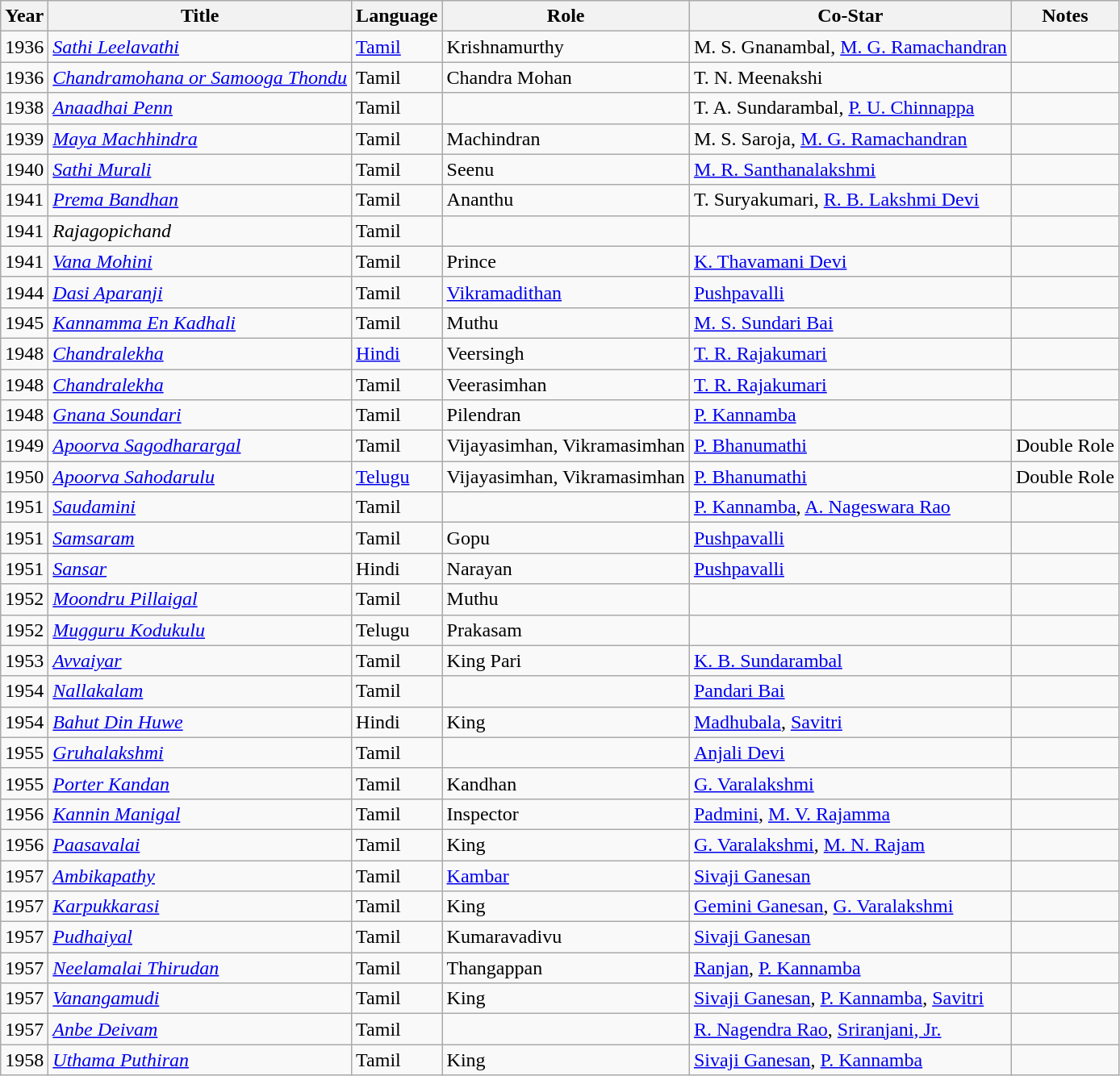<table class="wikitable">
<tr>
<th>Year</th>
<th>Title</th>
<th>Language</th>
<th>Role</th>
<th>Co-Star</th>
<th>Notes</th>
</tr>
<tr>
<td>1936</td>
<td><em><a href='#'>Sathi Leelavathi</a></em></td>
<td><a href='#'>Tamil</a></td>
<td>Krishnamurthy</td>
<td>M. S. Gnanambal, <a href='#'>M. G. Ramachandran</a></td>
<td></td>
</tr>
<tr>
<td>1936</td>
<td><em><a href='#'>Chandramohana or Samooga Thondu</a></em></td>
<td>Tamil</td>
<td>Chandra Mohan</td>
<td>T. N. Meenakshi</td>
<td></td>
</tr>
<tr>
<td>1938</td>
<td><em><a href='#'>Anaadhai Penn</a></em></td>
<td>Tamil</td>
<td></td>
<td>T. A. Sundarambal, <a href='#'>P. U. Chinnappa</a></td>
<td></td>
</tr>
<tr>
<td>1939</td>
<td><em><a href='#'>Maya Machhindra</a></em></td>
<td>Tamil</td>
<td>Machindran</td>
<td>M. S. Saroja, <a href='#'>M. G. Ramachandran</a></td>
<td></td>
</tr>
<tr>
<td>1940</td>
<td><em><a href='#'>Sathi Murali</a></em></td>
<td>Tamil</td>
<td>Seenu</td>
<td><a href='#'>M. R. Santhanalakshmi</a></td>
<td></td>
</tr>
<tr>
<td>1941</td>
<td><em><a href='#'>Prema Bandhan</a></em></td>
<td>Tamil</td>
<td>Ananthu</td>
<td>T. Suryakumari, <a href='#'>R. B. Lakshmi Devi</a></td>
<td></td>
</tr>
<tr>
<td>1941</td>
<td><em>Rajagopichand</em></td>
<td>Tamil</td>
<td></td>
<td></td>
<td></td>
</tr>
<tr>
<td>1941</td>
<td><em><a href='#'>Vana Mohini</a></em></td>
<td>Tamil</td>
<td>Prince</td>
<td><a href='#'>K. Thavamani Devi</a></td>
<td></td>
</tr>
<tr>
<td>1944</td>
<td><em><a href='#'>Dasi Aparanji</a></em></td>
<td>Tamil</td>
<td><a href='#'>Vikramadithan</a></td>
<td><a href='#'>Pushpavalli</a></td>
<td></td>
</tr>
<tr>
<td>1945</td>
<td><em><a href='#'>Kannamma En Kadhali</a></em></td>
<td>Tamil</td>
<td>Muthu</td>
<td><a href='#'>M. S. Sundari Bai</a></td>
<td></td>
</tr>
<tr>
<td>1948</td>
<td><em><a href='#'>Chandralekha</a></em></td>
<td><a href='#'>Hindi</a></td>
<td>Veersingh</td>
<td><a href='#'>T. R. Rajakumari</a></td>
<td></td>
</tr>
<tr>
<td>1948</td>
<td><em><a href='#'>Chandralekha</a></em></td>
<td>Tamil</td>
<td>Veerasimhan</td>
<td><a href='#'>T. R. Rajakumari</a></td>
<td></td>
</tr>
<tr>
<td>1948</td>
<td><em><a href='#'>Gnana Soundari</a></em></td>
<td>Tamil</td>
<td>Pilendran</td>
<td><a href='#'>P. Kannamba</a></td>
<td></td>
</tr>
<tr>
<td>1949</td>
<td><em><a href='#'>Apoorva Sagodharargal</a></em></td>
<td>Tamil</td>
<td>Vijayasimhan, Vikramasimhan</td>
<td><a href='#'>P. Bhanumathi</a></td>
<td>Double Role</td>
</tr>
<tr>
<td>1950</td>
<td><em><a href='#'>Apoorva Sahodarulu</a></em></td>
<td><a href='#'>Telugu</a></td>
<td>Vijayasimhan, Vikramasimhan</td>
<td><a href='#'>P. Bhanumathi</a></td>
<td>Double Role</td>
</tr>
<tr>
<td>1951</td>
<td><em><a href='#'>Saudamini</a></em></td>
<td>Tamil</td>
<td></td>
<td><a href='#'>P. Kannamba</a>, <a href='#'>A. Nageswara Rao</a></td>
<td></td>
</tr>
<tr>
<td>1951</td>
<td><em><a href='#'>Samsaram</a></em></td>
<td>Tamil</td>
<td>Gopu</td>
<td><a href='#'>Pushpavalli</a></td>
<td></td>
</tr>
<tr>
<td>1951</td>
<td><em><a href='#'>Sansar</a></em></td>
<td>Hindi</td>
<td>Narayan</td>
<td><a href='#'>Pushpavalli</a></td>
<td></td>
</tr>
<tr>
<td>1952</td>
<td><em><a href='#'>Moondru Pillaigal</a></em></td>
<td>Tamil</td>
<td>Muthu</td>
<td></td>
<td></td>
</tr>
<tr>
<td>1952</td>
<td><em><a href='#'>Mugguru Kodukulu</a></em></td>
<td>Telugu</td>
<td>Prakasam</td>
<td></td>
<td></td>
</tr>
<tr>
<td>1953</td>
<td><em><a href='#'>Avvaiyar</a></em></td>
<td>Tamil</td>
<td>King Pari</td>
<td><a href='#'>K. B. Sundarambal</a></td>
<td></td>
</tr>
<tr>
<td>1954</td>
<td><em><a href='#'>Nallakalam</a></em></td>
<td>Tamil</td>
<td></td>
<td><a href='#'>Pandari Bai</a></td>
<td></td>
</tr>
<tr>
<td>1954</td>
<td><em><a href='#'>Bahut Din Huwe</a></em></td>
<td>Hindi</td>
<td>King</td>
<td><a href='#'>Madhubala</a>, <a href='#'>Savitri</a></td>
<td></td>
</tr>
<tr>
<td>1955</td>
<td><em><a href='#'>Gruhalakshmi</a></em></td>
<td>Tamil</td>
<td></td>
<td><a href='#'>Anjali Devi</a></td>
<td></td>
</tr>
<tr>
<td>1955</td>
<td><em><a href='#'>Porter Kandan</a></em></td>
<td>Tamil</td>
<td>Kandhan</td>
<td><a href='#'>G. Varalakshmi</a></td>
<td></td>
</tr>
<tr>
<td>1956</td>
<td><em><a href='#'>Kannin Manigal</a></em></td>
<td>Tamil</td>
<td>Inspector</td>
<td><a href='#'>Padmini</a>, <a href='#'>M. V. Rajamma</a></td>
<td></td>
</tr>
<tr>
<td>1956</td>
<td><em><a href='#'>Paasavalai</a></em></td>
<td>Tamil</td>
<td>King</td>
<td><a href='#'>G. Varalakshmi</a>, <a href='#'>M. N. Rajam</a></td>
<td></td>
</tr>
<tr>
<td>1957</td>
<td><em><a href='#'>Ambikapathy</a></em></td>
<td>Tamil</td>
<td><a href='#'>Kambar</a></td>
<td><a href='#'>Sivaji Ganesan</a></td>
<td></td>
</tr>
<tr>
<td>1957</td>
<td><em><a href='#'>Karpukkarasi</a></em></td>
<td>Tamil</td>
<td>King</td>
<td><a href='#'>Gemini Ganesan</a>, <a href='#'>G. Varalakshmi</a></td>
<td></td>
</tr>
<tr>
<td>1957</td>
<td><em><a href='#'>Pudhaiyal</a></em></td>
<td>Tamil</td>
<td>Kumaravadivu</td>
<td><a href='#'>Sivaji Ganesan</a></td>
<td></td>
</tr>
<tr>
<td>1957</td>
<td><em><a href='#'>Neelamalai Thirudan</a></em></td>
<td>Tamil</td>
<td>Thangappan</td>
<td><a href='#'>Ranjan</a>, <a href='#'>P. Kannamba</a></td>
<td></td>
</tr>
<tr>
<td>1957</td>
<td><em><a href='#'>Vanangamudi</a></em></td>
<td>Tamil</td>
<td>King</td>
<td><a href='#'>Sivaji Ganesan</a>, <a href='#'>P. Kannamba</a>, <a href='#'>Savitri</a></td>
<td></td>
</tr>
<tr>
<td>1957</td>
<td><em><a href='#'>Anbe Deivam</a></em></td>
<td>Tamil</td>
<td></td>
<td><a href='#'>R. Nagendra Rao</a>, <a href='#'>Sriranjani, Jr.</a></td>
<td></td>
</tr>
<tr>
<td>1958</td>
<td><em><a href='#'>Uthama Puthiran</a></em></td>
<td>Tamil</td>
<td>King</td>
<td><a href='#'>Sivaji Ganesan</a>, <a href='#'>P. Kannamba</a></td>
<td></td>
</tr>
</table>
